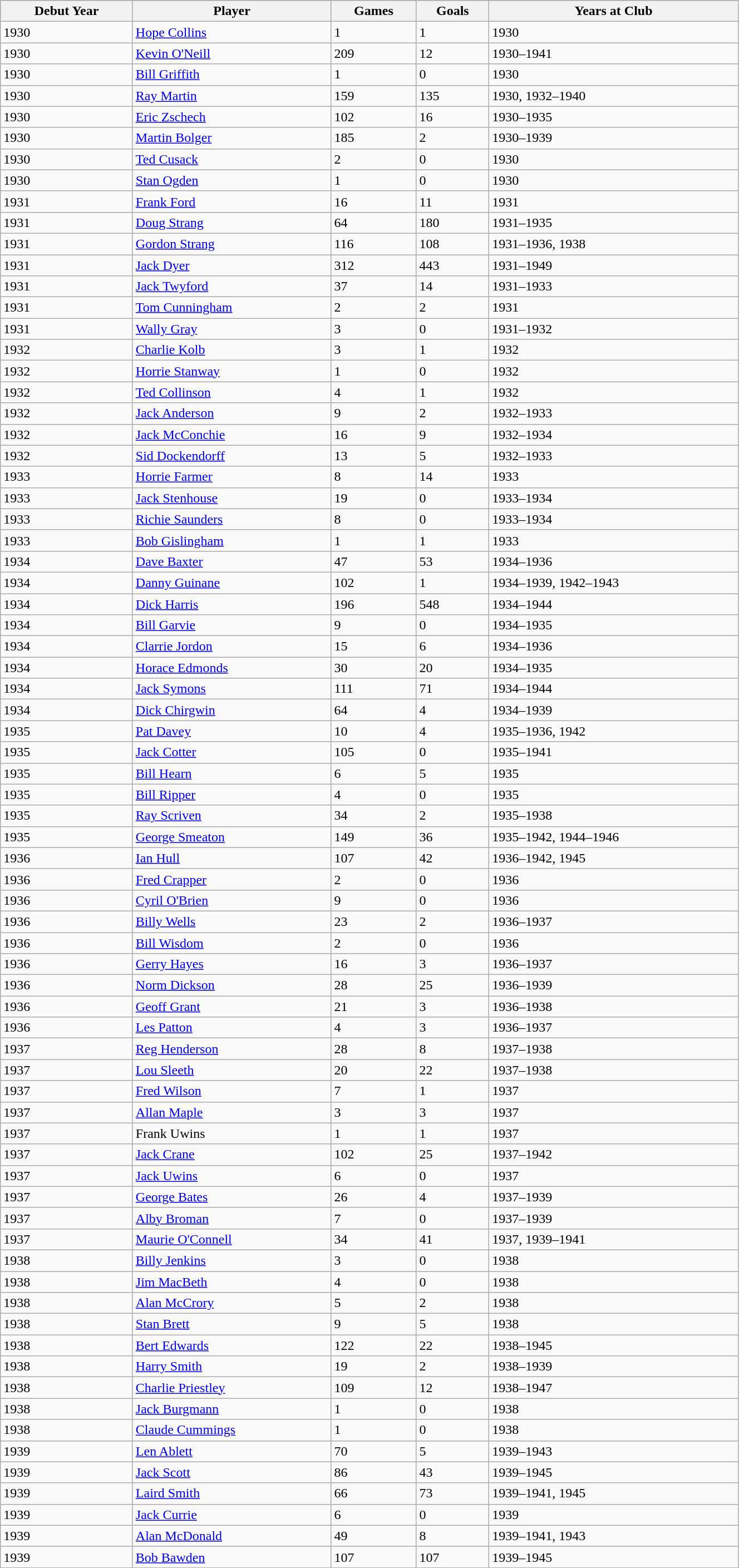<table class="wikitable" style="width:70%;">
<tr style="background:#87cefa;">
<th>Debut Year</th>
<th>Player</th>
<th>Games</th>
<th>Goals</th>
<th>Years at Club</th>
</tr>
<tr>
<td>1930</td>
<td><a href='#'>Hope Collins</a></td>
<td>1</td>
<td>1</td>
<td>1930</td>
</tr>
<tr>
<td>1930</td>
<td><a href='#'>Kevin O'Neill</a></td>
<td>209</td>
<td>12</td>
<td>1930–1941</td>
</tr>
<tr>
<td>1930</td>
<td><a href='#'>Bill Griffith</a></td>
<td>1</td>
<td>0</td>
<td>1930</td>
</tr>
<tr>
<td>1930</td>
<td><a href='#'>Ray Martin</a></td>
<td>159</td>
<td>135</td>
<td>1930, 1932–1940</td>
</tr>
<tr>
<td>1930</td>
<td><a href='#'>Eric Zschech</a></td>
<td>102</td>
<td>16</td>
<td>1930–1935</td>
</tr>
<tr>
<td>1930</td>
<td><a href='#'>Martin Bolger</a></td>
<td>185</td>
<td>2</td>
<td>1930–1939</td>
</tr>
<tr>
<td>1930</td>
<td><a href='#'>Ted Cusack</a></td>
<td>2</td>
<td>0</td>
<td>1930</td>
</tr>
<tr>
<td>1930</td>
<td><a href='#'>Stan Ogden</a></td>
<td>1</td>
<td>0</td>
<td>1930</td>
</tr>
<tr>
<td>1931</td>
<td><a href='#'>Frank Ford</a></td>
<td>16</td>
<td>11</td>
<td>1931</td>
</tr>
<tr>
<td>1931</td>
<td><a href='#'>Doug Strang</a></td>
<td>64</td>
<td>180</td>
<td>1931–1935</td>
</tr>
<tr>
<td>1931</td>
<td><a href='#'>Gordon Strang</a></td>
<td>116</td>
<td>108</td>
<td>1931–1936, 1938</td>
</tr>
<tr>
<td>1931</td>
<td><a href='#'>Jack Dyer</a></td>
<td>312</td>
<td>443</td>
<td>1931–1949</td>
</tr>
<tr>
<td>1931</td>
<td><a href='#'>Jack Twyford</a></td>
<td>37</td>
<td>14</td>
<td>1931–1933</td>
</tr>
<tr>
<td>1931</td>
<td><a href='#'>Tom Cunningham</a></td>
<td>2</td>
<td>2</td>
<td>1931</td>
</tr>
<tr>
<td>1931</td>
<td><a href='#'>Wally Gray</a></td>
<td>3</td>
<td>0</td>
<td>1931–1932</td>
</tr>
<tr>
<td>1932</td>
<td><a href='#'>Charlie Kolb</a></td>
<td>3</td>
<td>1</td>
<td>1932</td>
</tr>
<tr>
<td>1932</td>
<td><a href='#'>Horrie Stanway</a></td>
<td>1</td>
<td>0</td>
<td>1932</td>
</tr>
<tr>
<td>1932</td>
<td><a href='#'>Ted Collinson</a></td>
<td>4</td>
<td>1</td>
<td>1932</td>
</tr>
<tr>
<td>1932</td>
<td><a href='#'>Jack Anderson</a></td>
<td>9</td>
<td>2</td>
<td>1932–1933</td>
</tr>
<tr>
<td>1932</td>
<td><a href='#'>Jack McConchie</a></td>
<td>16</td>
<td>9</td>
<td>1932–1934</td>
</tr>
<tr>
<td>1932</td>
<td><a href='#'>Sid Dockendorff</a></td>
<td>13</td>
<td>5</td>
<td>1932–1933</td>
</tr>
<tr>
<td>1933</td>
<td><a href='#'>Horrie Farmer</a></td>
<td>8</td>
<td>14</td>
<td>1933</td>
</tr>
<tr>
<td>1933</td>
<td><a href='#'>Jack Stenhouse</a></td>
<td>19</td>
<td>0</td>
<td>1933–1934</td>
</tr>
<tr>
<td>1933</td>
<td><a href='#'>Richie Saunders</a></td>
<td>8</td>
<td>0</td>
<td>1933–1934</td>
</tr>
<tr>
<td>1933</td>
<td><a href='#'>Bob Gislingham</a></td>
<td>1</td>
<td>1</td>
<td>1933</td>
</tr>
<tr>
<td>1934</td>
<td><a href='#'>Dave Baxter</a></td>
<td>47</td>
<td>53</td>
<td>1934–1936</td>
</tr>
<tr>
<td>1934</td>
<td><a href='#'>Danny Guinane</a></td>
<td>102</td>
<td>1</td>
<td>1934–1939, 1942–1943</td>
</tr>
<tr>
<td>1934</td>
<td><a href='#'>Dick Harris</a></td>
<td>196</td>
<td>548</td>
<td>1934–1944</td>
</tr>
<tr>
<td>1934</td>
<td><a href='#'>Bill Garvie</a></td>
<td>9</td>
<td>0</td>
<td>1934–1935</td>
</tr>
<tr>
<td>1934</td>
<td><a href='#'>Clarrie Jordon</a></td>
<td>15</td>
<td>6</td>
<td>1934–1936</td>
</tr>
<tr>
<td>1934</td>
<td><a href='#'>Horace Edmonds</a></td>
<td>30</td>
<td>20</td>
<td>1934–1935</td>
</tr>
<tr>
<td>1934</td>
<td><a href='#'>Jack Symons</a></td>
<td>111</td>
<td>71</td>
<td>1934–1944</td>
</tr>
<tr>
<td>1934</td>
<td><a href='#'>Dick Chirgwin</a></td>
<td>64</td>
<td>4</td>
<td>1934–1939</td>
</tr>
<tr>
<td>1935</td>
<td><a href='#'>Pat Davey</a></td>
<td>10</td>
<td>4</td>
<td>1935–1936, 1942</td>
</tr>
<tr>
<td>1935</td>
<td><a href='#'>Jack Cotter</a></td>
<td>105</td>
<td>0</td>
<td>1935–1941</td>
</tr>
<tr>
<td>1935</td>
<td><a href='#'>Bill Hearn</a></td>
<td>6</td>
<td>5</td>
<td>1935</td>
</tr>
<tr>
<td>1935</td>
<td><a href='#'>Bill Ripper</a></td>
<td>4</td>
<td>0</td>
<td>1935</td>
</tr>
<tr>
<td>1935</td>
<td><a href='#'>Ray Scriven</a></td>
<td>34</td>
<td>2</td>
<td>1935–1938</td>
</tr>
<tr>
<td>1935</td>
<td><a href='#'>George Smeaton</a></td>
<td>149</td>
<td>36</td>
<td>1935–1942, 1944–1946</td>
</tr>
<tr>
<td>1936</td>
<td><a href='#'>Ian Hull</a></td>
<td>107</td>
<td>42</td>
<td>1936–1942, 1945</td>
</tr>
<tr>
<td>1936</td>
<td><a href='#'>Fred Crapper</a></td>
<td>2</td>
<td>0</td>
<td>1936</td>
</tr>
<tr>
<td>1936</td>
<td><a href='#'>Cyril O'Brien</a></td>
<td>9</td>
<td>0</td>
<td>1936</td>
</tr>
<tr>
<td>1936</td>
<td><a href='#'>Billy Wells</a></td>
<td>23</td>
<td>2</td>
<td>1936–1937</td>
</tr>
<tr>
<td>1936</td>
<td><a href='#'>Bill Wisdom</a></td>
<td>2</td>
<td>0</td>
<td>1936</td>
</tr>
<tr>
<td>1936</td>
<td><a href='#'>Gerry Hayes</a></td>
<td>16</td>
<td>3</td>
<td>1936–1937</td>
</tr>
<tr>
<td>1936</td>
<td><a href='#'>Norm Dickson</a></td>
<td>28</td>
<td>25</td>
<td>1936–1939</td>
</tr>
<tr>
<td>1936</td>
<td><a href='#'>Geoff Grant</a></td>
<td>21</td>
<td>3</td>
<td>1936–1938</td>
</tr>
<tr>
<td>1936</td>
<td><a href='#'>Les Patton</a></td>
<td>4</td>
<td>3</td>
<td>1936–1937</td>
</tr>
<tr>
<td>1937</td>
<td><a href='#'>Reg Henderson</a></td>
<td>28</td>
<td>8</td>
<td>1937–1938</td>
</tr>
<tr>
<td>1937</td>
<td><a href='#'>Lou Sleeth</a></td>
<td>20</td>
<td>22</td>
<td>1937–1938</td>
</tr>
<tr>
<td>1937</td>
<td><a href='#'>Fred Wilson</a></td>
<td>7</td>
<td>1</td>
<td>1937</td>
</tr>
<tr>
<td>1937</td>
<td><a href='#'>Allan Maple</a></td>
<td>3</td>
<td>3</td>
<td>1937</td>
</tr>
<tr>
<td>1937</td>
<td>Frank Uwins</td>
<td>1</td>
<td>1</td>
<td>1937</td>
</tr>
<tr>
<td>1937</td>
<td><a href='#'>Jack Crane</a></td>
<td>102</td>
<td>25</td>
<td>1937–1942</td>
</tr>
<tr>
<td>1937</td>
<td><a href='#'>Jack Uwins</a></td>
<td>6</td>
<td>0</td>
<td>1937</td>
</tr>
<tr>
<td>1937</td>
<td><a href='#'>George Bates</a></td>
<td>26</td>
<td>4</td>
<td>1937–1939</td>
</tr>
<tr>
<td>1937</td>
<td><a href='#'>Alby Broman</a></td>
<td>7</td>
<td>0</td>
<td>1937–1939</td>
</tr>
<tr>
<td>1937</td>
<td><a href='#'>Maurie O'Connell</a></td>
<td>34</td>
<td>41</td>
<td>1937, 1939–1941</td>
</tr>
<tr>
<td>1938</td>
<td><a href='#'>Billy Jenkins</a></td>
<td>3</td>
<td>0</td>
<td>1938</td>
</tr>
<tr>
<td>1938</td>
<td><a href='#'>Jim MacBeth</a></td>
<td>4</td>
<td>0</td>
<td>1938</td>
</tr>
<tr>
<td>1938</td>
<td><a href='#'>Alan McCrory</a></td>
<td>5</td>
<td>2</td>
<td>1938</td>
</tr>
<tr>
<td>1938</td>
<td><a href='#'>Stan Brett</a></td>
<td>9</td>
<td>5</td>
<td>1938</td>
</tr>
<tr>
<td>1938</td>
<td><a href='#'>Bert Edwards</a></td>
<td>122</td>
<td>22</td>
<td>1938–1945</td>
</tr>
<tr>
<td>1938</td>
<td><a href='#'>Harry Smith</a></td>
<td>19</td>
<td>2</td>
<td>1938–1939</td>
</tr>
<tr>
<td>1938</td>
<td><a href='#'>Charlie Priestley</a></td>
<td>109</td>
<td>12</td>
<td>1938–1947</td>
</tr>
<tr>
<td>1938</td>
<td><a href='#'>Jack Burgmann</a></td>
<td>1</td>
<td>0</td>
<td>1938</td>
</tr>
<tr>
<td>1938</td>
<td><a href='#'>Claude Cummings</a></td>
<td>1</td>
<td>0</td>
<td>1938</td>
</tr>
<tr>
<td>1939</td>
<td><a href='#'>Len Ablett</a></td>
<td>70</td>
<td>5</td>
<td>1939–1943</td>
</tr>
<tr>
<td>1939</td>
<td><a href='#'>Jack Scott</a></td>
<td>86</td>
<td>43</td>
<td>1939–1945</td>
</tr>
<tr>
<td>1939</td>
<td><a href='#'>Laird Smith</a></td>
<td>66</td>
<td>73</td>
<td>1939–1941, 1945</td>
</tr>
<tr>
<td>1939</td>
<td><a href='#'>Jack Currie</a></td>
<td>6</td>
<td>0</td>
<td>1939</td>
</tr>
<tr>
<td>1939</td>
<td><a href='#'>Alan McDonald</a></td>
<td>49</td>
<td>8</td>
<td>1939–1941, 1943</td>
</tr>
<tr>
<td>1939</td>
<td><a href='#'>Bob Bawden</a></td>
<td>107</td>
<td>107</td>
<td>1939–1945</td>
</tr>
</table>
